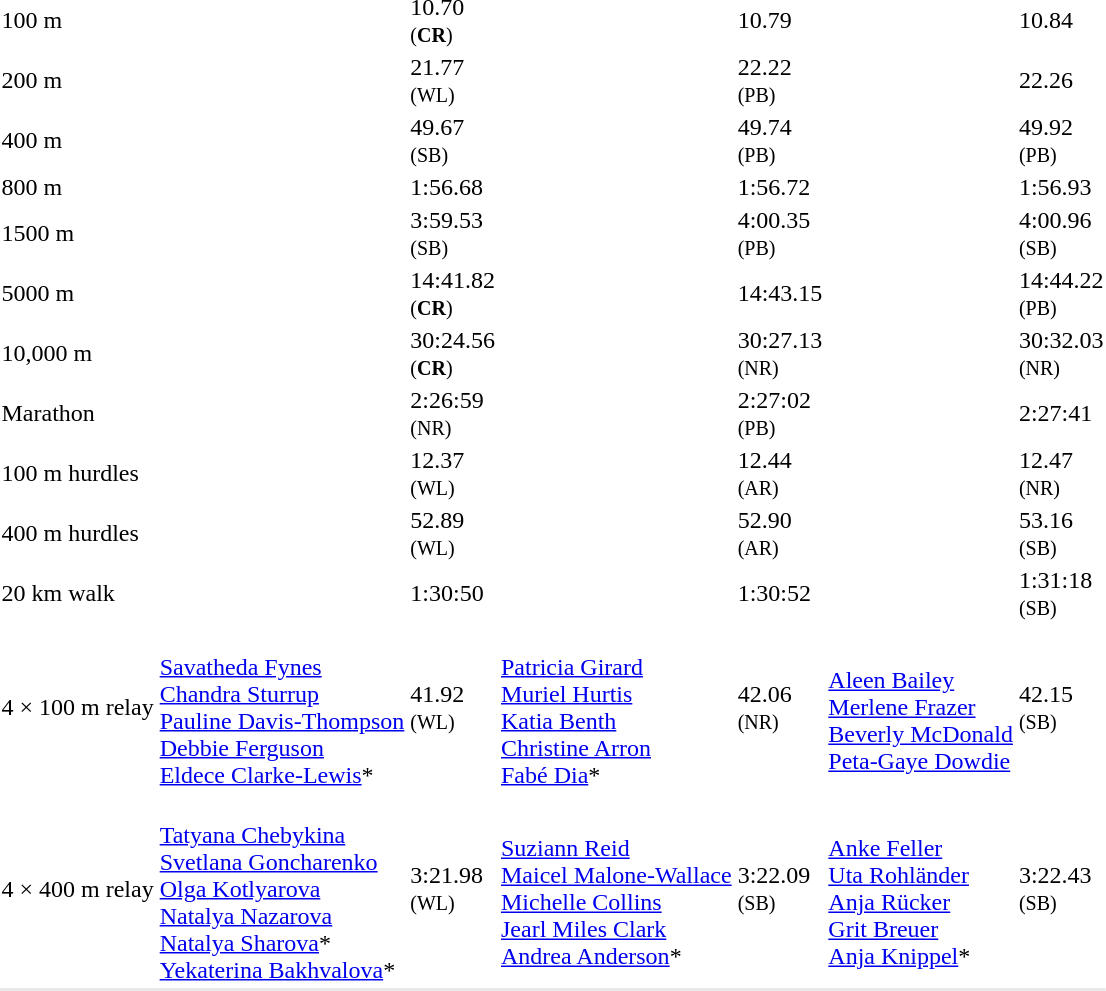<table>
<tr>
<td>100 m<br></td>
<td></td>
<td>10.70<br><small>(<strong>CR</strong>)</small></td>
<td></td>
<td>10.79</td>
<td></td>
<td>10.84</td>
</tr>
<tr>
<td rowspan="2">200 m<br></td>
<td rowspan="2"></td>
<td rowspan="2">21.77<br><small>(WL)</small></td>
<td rowspan="2"></td>
<td rowspan="2">22.22<br><small>(PB)</small></td>
<td></td>
<td rowspan="2">22.26</td>
</tr>
<tr>
<td></td>
</tr>
<tr>
<td>400 m<br></td>
<td></td>
<td>49.67<br><small>(SB)</small></td>
<td></td>
<td>49.74<br><small>(PB)</small></td>
<td></td>
<td>49.92<br><small>(PB)</small></td>
</tr>
<tr>
<td>800 m<br></td>
<td></td>
<td>1:56.68</td>
<td></td>
<td>1:56.72</td>
<td></td>
<td>1:56.93</td>
</tr>
<tr>
<td>1500 m<br></td>
<td></td>
<td>3:59.53<br><small>(SB)</small></td>
<td></td>
<td>4:00.35<br><small>(PB)</small></td>
<td></td>
<td>4:00.96<br><small>(SB)</small></td>
</tr>
<tr>
<td>5000 m<br></td>
<td></td>
<td>14:41.82<br><small>(<strong>CR</strong>)</small></td>
<td></td>
<td>14:43.15</td>
<td></td>
<td>14:44.22<br><small>(PB)</small></td>
</tr>
<tr>
<td>10,000 m<br></td>
<td></td>
<td>30:24.56<br><small>(<strong>CR</strong>)</small></td>
<td></td>
<td>30:27.13<br><small>(NR)</small></td>
<td></td>
<td>30:32.03<br><small>(NR)</small></td>
</tr>
<tr>
<td>Marathon<br></td>
<td></td>
<td>2:26:59<br><small>(NR)</small></td>
<td></td>
<td>2:27:02<br><small>(PB)</small></td>
<td></td>
<td>2:27:41</td>
</tr>
<tr>
<td>100 m hurdles<br></td>
<td></td>
<td>12.37<br><small>(WL)</small></td>
<td></td>
<td>12.44<br><small>(AR)</small></td>
<td></td>
<td>12.47<br><small>(NR)</small></td>
</tr>
<tr>
<td>400 m hurdles<br></td>
<td></td>
<td>52.89<br><small>(WL)</small></td>
<td></td>
<td>52.90<br><small>(AR)</small></td>
<td></td>
<td>53.16<br><small>(SB)</small></td>
</tr>
<tr>
<td>20 km walk<br></td>
<td></td>
<td>1:30:50</td>
<td></td>
<td>1:30:52</td>
<td></td>
<td>1:31:18<br><small>(SB)</small></td>
</tr>
<tr>
<td>4 × 100 m relay<br></td>
<td><br><a href='#'>Savatheda Fynes</a><br><a href='#'>Chandra Sturrup</a><br><a href='#'>Pauline Davis-Thompson</a><br><a href='#'>Debbie Ferguson</a><br><a href='#'>Eldece Clarke-Lewis</a>*</td>
<td>41.92<br><small>(WL)</small></td>
<td><br><a href='#'>Patricia Girard</a><br><a href='#'>Muriel Hurtis</a><br><a href='#'>Katia Benth</a><br><a href='#'>Christine Arron</a><br><a href='#'>Fabé Dia</a>*</td>
<td>42.06<br><small>(NR)</small></td>
<td><br><a href='#'>Aleen Bailey</a><br><a href='#'>Merlene Frazer</a><br><a href='#'>Beverly McDonald</a><br><a href='#'>Peta-Gaye Dowdie</a></td>
<td>42.15<br><small>(SB)</small></td>
</tr>
<tr>
<td>4 × 400 m relay<br></td>
<td><br><a href='#'>Tatyana Chebykina</a><br><a href='#'>Svetlana Goncharenko</a><br><a href='#'>Olga Kotlyarova</a><br><a href='#'>Natalya Nazarova</a><br><a href='#'>Natalya Sharova</a>*<br><a href='#'>Yekaterina Bakhvalova</a>*</td>
<td>3:21.98<br><small>(WL)</small></td>
<td><br><a href='#'>Suziann Reid</a><br><a href='#'>Maicel Malone-Wallace</a><br><a href='#'>Michelle Collins</a><br><a href='#'>Jearl Miles Clark</a><br><a href='#'>Andrea Anderson</a>*</td>
<td>3:22.09<br><small>(SB)</small></td>
<td><br><a href='#'>Anke Feller</a><br><a href='#'>Uta Rohländer</a><br><a href='#'>Anja Rücker</a><br><a href='#'>Grit Breuer</a><br><a href='#'>Anja Knippel</a>*</td>
<td>3:22.43<br><small>(SB)</small></td>
</tr>
<tr bgcolor= e8e8e8>
<td colspan=7></td>
</tr>
</table>
